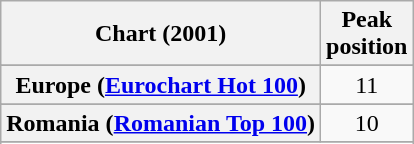<table class="wikitable sortable plainrowheaders" style="text-align:center">
<tr>
<th scope="col">Chart (2001)</th>
<th scope="col">Peak<br>position</th>
</tr>
<tr>
</tr>
<tr>
<th scope="row">Europe (<a href='#'>Eurochart Hot 100</a>)</th>
<td>11</td>
</tr>
<tr>
</tr>
<tr>
</tr>
<tr>
<th scope="row">Romania (<a href='#'>Romanian Top 100</a>)</th>
<td>10</td>
</tr>
<tr>
</tr>
<tr>
</tr>
</table>
